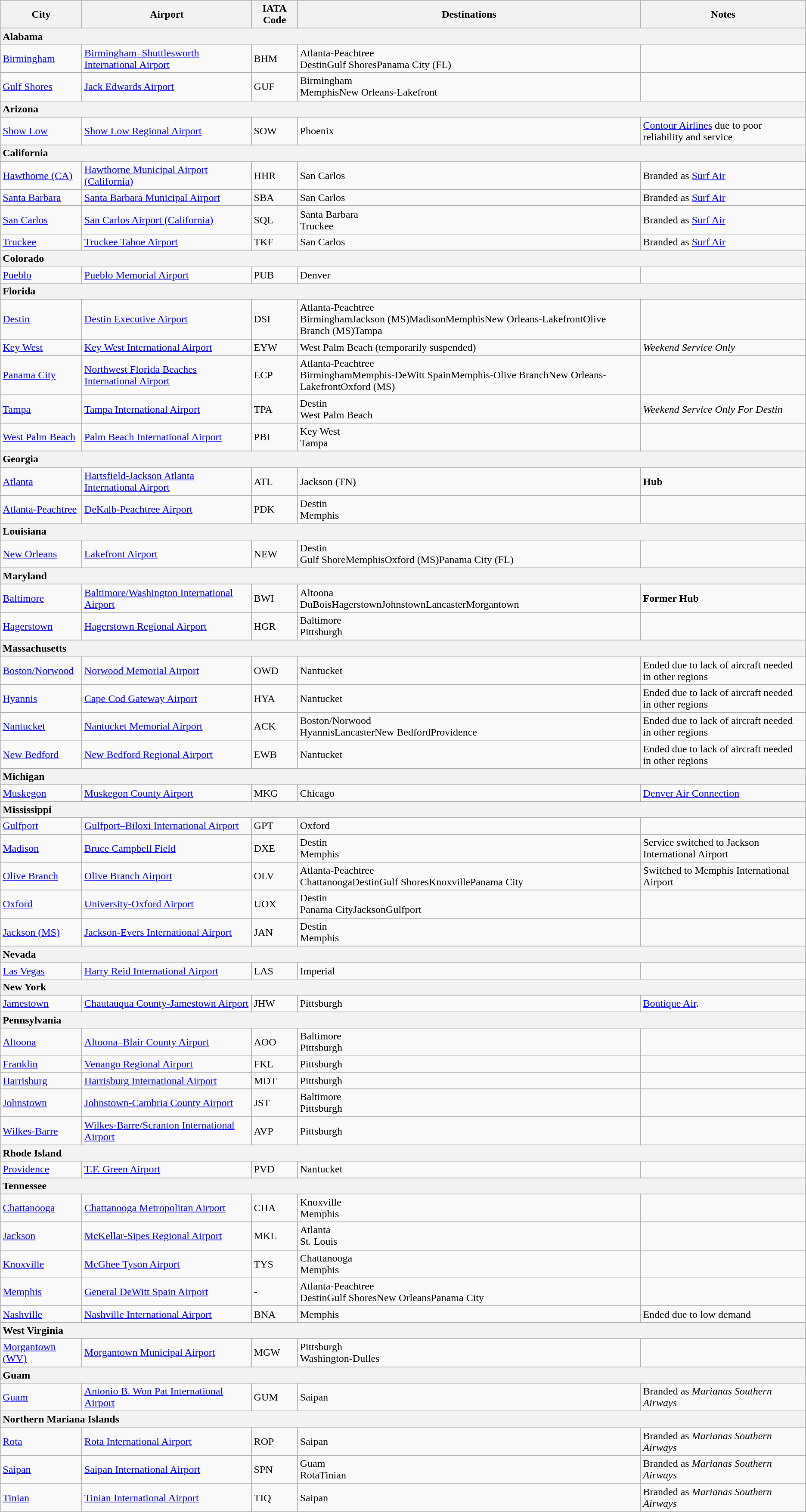<table class="sortable wikitable">
<tr>
<th>City</th>
<th>Airport</th>
<th>IATA Code</th>
<th>Destinations</th>
<th>Notes</th>
</tr>
<tr>
<th colspan="5" style="text-align: left;">  Alabama</th>
</tr>
<tr>
<td><a href='#'>Birmingham</a></td>
<td><a href='#'>Birmingham–Shuttlesworth International Airport</a></td>
<td>BHM</td>
<td>Atlanta-Peachtree<br>DestinGulf ShoresPanama City (FL)</td>
<td></td>
</tr>
<tr>
<td><a href='#'>Gulf Shores</a></td>
<td><a href='#'>Jack Edwards Airport</a></td>
<td>GUF</td>
<td>Birmingham<br>MemphisNew Orleans-Lakefront</td>
<td></td>
</tr>
<tr>
<th colspan="5" style="text-align: left;">  Arizona</th>
</tr>
<tr>
<td><a href='#'>Show Low</a></td>
<td><a href='#'>Show Low Regional Airport</a></td>
<td>SOW</td>
<td>Phoenix </td>
<td><a href='#'>Contour Airlines</a> due to poor reliability and service</td>
</tr>
<tr>
<th colspan="5" style="text-align: left;">  California</th>
</tr>
<tr>
<td><a href='#'>Hawthorne (CA)</a></td>
<td><a href='#'>Hawthorne Municipal Airport (California)</a></td>
<td>HHR</td>
<td>San Carlos</td>
<td>Branded as <a href='#'>Surf Air</a></td>
</tr>
<tr>
<td><a href='#'>Santa Barbara</a></td>
<td><a href='#'>Santa Barbara Municipal Airport</a></td>
<td>SBA</td>
<td>San Carlos</td>
<td>Branded as <a href='#'>Surf Air</a></td>
</tr>
<tr>
<td><a href='#'>San Carlos</a></td>
<td><a href='#'>San Carlos Airport (California)</a></td>
<td>SQL</td>
<td>Santa Barbara<br>Truckee</td>
<td>Branded as <a href='#'>Surf Air</a></td>
</tr>
<tr>
<td><a href='#'>Truckee</a></td>
<td><a href='#'>Truckee Tahoe Airport</a></td>
<td>TKF</td>
<td>San Carlos</td>
<td>Branded as <a href='#'>Surf Air</a></td>
</tr>
<tr>
<th colspan="5" style="text-align: left;">  Colorado</th>
</tr>
<tr>
<td><a href='#'>Pueblo</a></td>
<td><a href='#'>Pueblo Memorial Airport</a></td>
<td>PUB</td>
<td>Denver</td>
</tr>
<tr>
</tr>
<tr>
<th colspan="5" style="text-align: left;">  Florida</th>
</tr>
<tr>
<td><a href='#'>Destin</a></td>
<td><a href='#'>Destin Executive Airport</a></td>
<td>DSI</td>
<td>Atlanta-Peachtree<br>BirminghamJackson (MS)MadisonMemphisNew Orleans-LakefrontOlive Branch (MS)Tampa</td>
<td></td>
</tr>
<tr>
<td><a href='#'>Key West</a></td>
<td><a href='#'>Key West International Airport</a></td>
<td>EYW</td>
<td>West Palm Beach (temporarily suspended)</td>
<td><em>Weekend Service Only</em></td>
</tr>
<tr>
<td><a href='#'>Panama City</a></td>
<td><a href='#'>Northwest Florida Beaches International Airport</a></td>
<td>ECP</td>
<td>Atlanta-Peachtree<br>BirminghamMemphis-DeWitt SpainMemphis-Olive BranchNew Orleans-LakefrontOxford (MS)</td>
<td></td>
</tr>
<tr>
<td><a href='#'>Tampa</a></td>
<td><a href='#'>Tampa International Airport</a></td>
<td>TPA</td>
<td>Destin<br>West Palm Beach</td>
<td><em>Weekend Service Only For Destin</em></td>
</tr>
<tr>
<td><a href='#'>West Palm Beach</a></td>
<td><a href='#'>Palm Beach International Airport</a></td>
<td>PBI</td>
<td>Key West<br>Tampa</td>
<td></td>
</tr>
<tr>
<th colspan="5" style="text-align: left;">  Georgia</th>
</tr>
<tr>
<td><a href='#'>Atlanta</a></td>
<td><a href='#'>Hartsfield-Jackson Atlanta International Airport</a></td>
<td>ATL</td>
<td>Jackson (TN)</td>
<td><strong>Hub</strong></td>
</tr>
<tr>
<td><a href='#'>Atlanta-Peachtree</a></td>
<td><a href='#'>DeKalb-Peachtree Airport</a></td>
<td>PDK</td>
<td>Destin<br>Memphis</td>
<td></td>
</tr>
<tr>
<th colspan="5" style="text-align: left;">  Louisiana</th>
</tr>
<tr>
<td><a href='#'>New Orleans</a></td>
<td><a href='#'>Lakefront Airport</a></td>
<td>NEW</td>
<td>Destin<br>Gulf ShoreMemphisOxford (MS)Panama City (FL)</td>
<td></td>
</tr>
<tr>
<th colspan="5" style="text-align: left;">  Maryland</th>
</tr>
<tr>
<td><a href='#'>Baltimore</a></td>
<td><a href='#'>Baltimore/Washington International Airport</a></td>
<td>BWI</td>
<td>Altoona<br>DuBoisHagerstownJohnstownLancasterMorgantown</td>
<td><strong>Former Hub</strong></td>
</tr>
<tr>
<td><a href='#'>Hagerstown</a></td>
<td><a href='#'>Hagerstown Regional Airport</a></td>
<td>HGR</td>
<td>Baltimore<br>Pittsburgh</td>
<td></td>
</tr>
<tr>
<th colspan="5" style="text-align: left;">  Massachusetts</th>
</tr>
<tr>
<td><a href='#'>Boston/Norwood</a></td>
<td><a href='#'>Norwood Memorial Airport</a></td>
<td>OWD</td>
<td>Nantucket</td>
<td>Ended due to lack of aircraft needed in other regions</td>
</tr>
<tr>
<td><a href='#'>Hyannis</a></td>
<td><a href='#'>Cape Cod Gateway Airport</a></td>
<td>HYA</td>
<td>Nantucket</td>
<td>Ended due to lack of aircraft needed in other regions</td>
</tr>
<tr>
<td><a href='#'>Nantucket</a></td>
<td><a href='#'>Nantucket Memorial Airport</a></td>
<td>ACK</td>
<td>Boston/Norwood<br>HyannisLancasterNew BedfordProvidence</td>
<td><strong></strong> Ended due to lack of aircraft needed in other regions<strong></strong></td>
</tr>
<tr>
<td><a href='#'>New Bedford</a></td>
<td><a href='#'>New Bedford Regional Airport</a></td>
<td>EWB</td>
<td>Nantucket</td>
<td>Ended due to lack of aircraft needed in other regions</td>
</tr>
<tr>
<th colspan="5" style="text-align: left;">  Michigan</th>
</tr>
<tr>
<td><a href='#'>Muskegon</a></td>
<td><a href='#'>Muskegon County Airport</a></td>
<td>MKG</td>
<td>Chicago</td>
<td><a href='#'>Denver Air Connection</a></td>
</tr>
<tr>
<th colspan="5" style="text-align: left;">  Mississippi</th>
</tr>
<tr>
<td><a href='#'>Gulfport</a></td>
<td><a href='#'>Gulfport–Biloxi International Airport</a></td>
<td>GPT</td>
<td>Oxford</td>
<td></td>
</tr>
<tr>
<td><a href='#'>Madison</a></td>
<td><a href='#'>Bruce Campbell Field</a></td>
<td>DXE</td>
<td>Destin<br>Memphis</td>
<td>Service switched to Jackson International Airport</td>
</tr>
<tr>
<td><a href='#'>Olive Branch</a></td>
<td><a href='#'>Olive Branch Airport</a></td>
<td>OLV</td>
<td>Atlanta-Peachtree<br>ChattanoogaDestinGulf ShoresKnoxvillePanama City</td>
<td>Switched to Memphis International Airport</td>
</tr>
<tr>
<td><a href='#'>Oxford</a></td>
<td><a href='#'>University-Oxford Airport</a></td>
<td>UOX</td>
<td>Destin<br>Panama CityJacksonGulfport</td>
<td></td>
</tr>
<tr>
<td><a href='#'>Jackson (MS)</a></td>
<td><a href='#'>Jackson-Evers International Airport</a></td>
<td>JAN</td>
<td>Destin<br>Memphis</td>
</tr>
<tr>
<th colspan="5" style="text-align: left;">  Nevada</th>
</tr>
<tr>
<td><a href='#'>Las Vegas</a></td>
<td><a href='#'>Harry Reid International Airport</a></td>
<td>LAS</td>
<td>Imperial</td>
<td></td>
</tr>
<tr>
<th colspan="5" style="text-align: left;">  New York</th>
</tr>
<tr>
<td><a href='#'>Jamestown</a></td>
<td><a href='#'>Chautauqua County-Jamestown Airport</a></td>
<td>JHW</td>
<td>Pittsburgh</td>
<td><a href='#'>Boutique Air</a>.</td>
</tr>
<tr>
<th colspan="5" style="text-align: left;">  Pennsylvania</th>
</tr>
<tr>
<td><a href='#'>Altoona</a></td>
<td><a href='#'>Altoona–Blair County Airport</a></td>
<td>AOO</td>
<td>Baltimore<br>Pittsburgh</td>
<td></td>
</tr>
<tr>
<td><a href='#'>Franklin</a></td>
<td><a href='#'>Venango Regional Airport</a></td>
<td>FKL</td>
<td>Pittsburgh</td>
<td></td>
</tr>
<tr>
<td><a href='#'>Harrisburg</a></td>
<td><a href='#'>Harrisburg International Airport</a></td>
<td>MDT</td>
<td>Pittsburgh</td>
<td></td>
</tr>
<tr>
<td><a href='#'>Johnstown</a></td>
<td><a href='#'>Johnstown-Cambria County Airport</a></td>
<td>JST</td>
<td>Baltimore<br>Pittsburgh</td>
<td></td>
</tr>
<tr>
<td><a href='#'>Wilkes-Barre</a></td>
<td><a href='#'>Wilkes-Barre/Scranton International Airport</a></td>
<td>AVP</td>
<td>Pittsburgh</td>
<td></td>
</tr>
<tr>
<th colspan="5" style="text-align: left;">  Rhode Island</th>
</tr>
<tr>
<td><a href='#'>Providence</a></td>
<td><a href='#'>T.F. Green Airport</a></td>
<td>PVD</td>
<td>Nantucket</td>
<td></td>
</tr>
<tr>
<th colspan="5" style="text-align: left;">  Tennessee</th>
</tr>
<tr>
<td><a href='#'>Chattanooga</a></td>
<td><a href='#'>Chattanooga Metropolitan Airport</a></td>
<td>CHA</td>
<td>Knoxville<br>Memphis</td>
<td></td>
</tr>
<tr>
<td><a href='#'>Jackson</a></td>
<td><a href='#'>McKellar-Sipes Regional Airport</a></td>
<td>MKL</td>
<td>Atlanta<br>St. Louis</td>
<td></td>
</tr>
<tr>
<td><a href='#'>Knoxville</a></td>
<td><a href='#'>McGhee Tyson Airport</a></td>
<td>TYS</td>
<td>Chattanooga<br>Memphis</td>
<td></td>
</tr>
<tr>
<td><a href='#'>Memphis</a></td>
<td><a href='#'>General DeWitt Spain Airport</a></td>
<td>-</td>
<td>Atlanta-Peachtree<br>DestinGulf ShoresNew OrleansPanama City</td>
<td></td>
</tr>
<tr>
<td><a href='#'>Nashville</a></td>
<td><a href='#'>Nashville International Airport</a></td>
<td>BNA</td>
<td>Memphis</td>
<td>Ended due to low demand</td>
</tr>
<tr>
<th colspan="5" style="text-align: left;">  West Virginia</th>
</tr>
<tr>
<td><a href='#'>Morgantown (WV)</a></td>
<td><a href='#'>Morgantown Municipal Airport</a></td>
<td>MGW</td>
<td>Pittsburgh<br>Washington-Dulles</td>
<td></td>
</tr>
<tr>
<th colspan="5" style="text-align: left;">  Guam</th>
</tr>
<tr>
<td><a href='#'>Guam</a></td>
<td><a href='#'>Antonio B. Won Pat International Airport</a></td>
<td>GUM</td>
<td>Saipan</td>
<td>Branded as <em>Marianas Southern Airways</em></td>
</tr>
<tr>
<th colspan="5" style="text-align: left;">  Northern Mariana Islands</th>
</tr>
<tr>
<td><a href='#'>Rota</a></td>
<td><a href='#'>Rota International Airport</a></td>
<td>ROP</td>
<td>Saipan</td>
<td>Branded as <em>Marianas Southern Airways</em></td>
</tr>
<tr>
<td><a href='#'>Saipan</a></td>
<td><a href='#'>Saipan International Airport</a></td>
<td>SPN</td>
<td>Guam<br>RotaTinian</td>
<td>Branded as <em>Marianas Southern Airways</em></td>
</tr>
<tr>
<td><a href='#'>Tinian</a></td>
<td><a href='#'>Tinian International Airport</a></td>
<td>TIQ</td>
<td>Saipan</td>
<td>Branded as <em>Marianas Southern Airways</em></td>
</tr>
</table>
